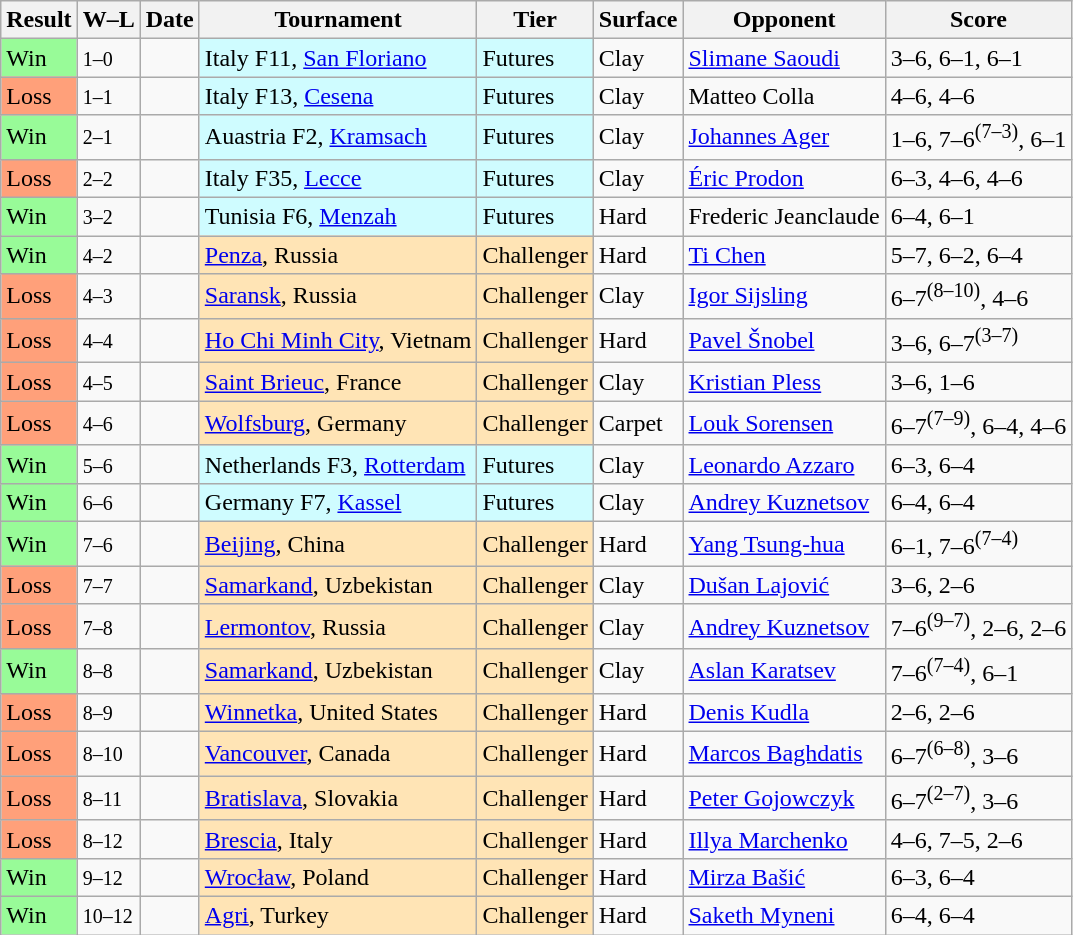<table class="sortable wikitable">
<tr>
<th>Result</th>
<th class=unsortable>W–L</th>
<th>Date</th>
<th>Tournament</th>
<th>Tier</th>
<th>Surface</th>
<th>Opponent</th>
<th class=unsortable>Score</th>
</tr>
<tr>
<td style="background:#98fb98;">Win</td>
<td><small>1–0</small></td>
<td></td>
<td style=background:#cffcff>Italy F11, <a href='#'>San Floriano</a></td>
<td style=background:#cffcff>Futures</td>
<td>Clay</td>
<td> <a href='#'>Slimane Saoudi</a></td>
<td>3–6, 6–1, 6–1</td>
</tr>
<tr>
<td bgcolor=FFA07A>Loss</td>
<td><small>1–1</small></td>
<td></td>
<td style=background:#cffcff>Italy F13, <a href='#'>Cesena</a></td>
<td style=background:#cffcff>Futures</td>
<td>Clay</td>
<td> Matteo Colla</td>
<td>4–6, 4–6</td>
</tr>
<tr>
<td style="background:#98fb98;">Win</td>
<td><small>2–1</small></td>
<td></td>
<td style=background:#cffcff>Auastria F2, <a href='#'>Kramsach</a></td>
<td style=background:#cffcff>Futures</td>
<td>Clay</td>
<td> <a href='#'>Johannes Ager</a></td>
<td>1–6, 7–6<sup>(7–3)</sup>, 6–1</td>
</tr>
<tr>
<td bgcolor=FFA07A>Loss</td>
<td><small>2–2</small></td>
<td></td>
<td style=background:#cffcff>Italy F35, <a href='#'>Lecce</a></td>
<td style=background:#cffcff>Futures</td>
<td>Clay</td>
<td> <a href='#'>Éric Prodon</a></td>
<td>6–3, 4–6, 4–6</td>
</tr>
<tr>
<td style="background:#98fb98;">Win</td>
<td><small>3–2</small></td>
<td></td>
<td style=background:#cffcff>Tunisia F6, <a href='#'>Menzah</a></td>
<td style=background:#cffcff>Futures</td>
<td>Hard</td>
<td> Frederic Jeanclaude</td>
<td>6–4, 6–1</td>
</tr>
<tr>
<td style="background:#98fb98;">Win</td>
<td><small>4–2</small></td>
<td></td>
<td style=background:moccasin><a href='#'>Penza</a>, Russia</td>
<td style=background:moccasin>Challenger</td>
<td>Hard</td>
<td> <a href='#'>Ti Chen</a></td>
<td>5–7, 6–2, 6–4</td>
</tr>
<tr>
<td bgcolor=FFA07A>Loss</td>
<td><small>4–3</small></td>
<td></td>
<td style=background:moccasin><a href='#'>Saransk</a>, Russia</td>
<td style=background:moccasin>Challenger</td>
<td>Clay</td>
<td> <a href='#'>Igor Sijsling</a></td>
<td>6–7<sup>(8–10)</sup>, 4–6</td>
</tr>
<tr>
<td bgcolor=FFA07A>Loss</td>
<td><small>4–4</small></td>
<td></td>
<td style=background:moccasin><a href='#'>Ho Chi Minh City</a>, Vietnam</td>
<td style=background:moccasin>Challenger</td>
<td>Hard</td>
<td> <a href='#'>Pavel Šnobel</a></td>
<td>3–6, 6–7<sup>(3–7)</sup></td>
</tr>
<tr>
<td bgcolor=FFA07A>Loss</td>
<td><small>4–5</small></td>
<td></td>
<td style=background:moccasin><a href='#'>Saint Brieuc</a>, France</td>
<td style=background:moccasin>Challenger</td>
<td>Clay</td>
<td> <a href='#'>Kristian Pless</a></td>
<td>3–6, 1–6</td>
</tr>
<tr>
<td bgcolor=FFA07A>Loss</td>
<td><small>4–6</small></td>
<td></td>
<td style=background:moccasin><a href='#'>Wolfsburg</a>, Germany</td>
<td style=background:moccasin>Challenger</td>
<td>Carpet</td>
<td> <a href='#'>Louk Sorensen</a></td>
<td>6–7<sup>(7–9)</sup>, 6–4, 4–6</td>
</tr>
<tr>
<td style="background:#98fb98;">Win</td>
<td><small>5–6</small></td>
<td></td>
<td style=background:#cffcff>Netherlands F3, <a href='#'>Rotterdam</a></td>
<td style=background:#cffcff>Futures</td>
<td>Clay</td>
<td> <a href='#'>Leonardo Azzaro</a></td>
<td>6–3, 6–4</td>
</tr>
<tr>
<td style="background:#98fb98;">Win</td>
<td><small>6–6</small></td>
<td></td>
<td style=background:#cffcff>Germany F7, <a href='#'>Kassel</a></td>
<td style=background:#cffcff>Futures</td>
<td>Clay</td>
<td> <a href='#'>Andrey Kuznetsov</a></td>
<td>6–4, 6–4</td>
</tr>
<tr>
<td style="background:#98fb98;">Win</td>
<td><small>7–6</small></td>
<td></td>
<td style=background:moccasin><a href='#'>Beijing</a>, China</td>
<td style=background:moccasin>Challenger</td>
<td>Hard</td>
<td> <a href='#'>Yang Tsung-hua</a></td>
<td>6–1, 7–6<sup>(7–4)</sup></td>
</tr>
<tr>
<td bgcolor=FFA07A>Loss</td>
<td><small>7–7</small></td>
<td></td>
<td style=background:moccasin><a href='#'>Samarkand</a>, Uzbekistan</td>
<td style=background:moccasin>Challenger</td>
<td>Clay</td>
<td> <a href='#'>Dušan Lajović</a></td>
<td>3–6, 2–6</td>
</tr>
<tr>
<td bgcolor=FFA07A>Loss</td>
<td><small>7–8</small></td>
<td></td>
<td style=background:moccasin><a href='#'>Lermontov</a>, Russia</td>
<td style=background:moccasin>Challenger</td>
<td>Clay</td>
<td> <a href='#'>Andrey Kuznetsov</a></td>
<td>7–6<sup>(9–7)</sup>, 2–6, 2–6</td>
</tr>
<tr>
<td style="background:#98fb98;">Win</td>
<td><small>8–8</small></td>
<td></td>
<td style=background:moccasin><a href='#'>Samarkand</a>, Uzbekistan</td>
<td style=background:moccasin>Challenger</td>
<td>Clay</td>
<td> <a href='#'>Aslan Karatsev</a></td>
<td>7–6<sup>(7–4)</sup>, 6–1</td>
</tr>
<tr>
<td bgcolor=FFA07A>Loss</td>
<td><small>8–9</small></td>
<td></td>
<td style=background:moccasin><a href='#'>Winnetka</a>, United States</td>
<td style=background:moccasin>Challenger</td>
<td>Hard</td>
<td> <a href='#'>Denis Kudla</a></td>
<td>2–6, 2–6</td>
</tr>
<tr>
<td bgcolor=FFA07A>Loss</td>
<td><small>8–10</small></td>
<td></td>
<td style=background:moccasin><a href='#'>Vancouver</a>, Canada</td>
<td style=background:moccasin>Challenger</td>
<td>Hard</td>
<td> <a href='#'>Marcos Baghdatis</a></td>
<td>6–7<sup>(6–8)</sup>, 3–6</td>
</tr>
<tr>
<td bgcolor=FFA07A>Loss</td>
<td><small>8–11</small></td>
<td></td>
<td style=background:moccasin><a href='#'>Bratislava</a>, Slovakia</td>
<td style=background:moccasin>Challenger</td>
<td>Hard</td>
<td> <a href='#'>Peter Gojowczyk</a></td>
<td>6–7<sup>(2–7)</sup>, 3–6</td>
</tr>
<tr>
<td bgcolor=FFA07A>Loss</td>
<td><small>8–12</small></td>
<td></td>
<td style=background:moccasin><a href='#'>Brescia</a>, Italy</td>
<td style=background:moccasin>Challenger</td>
<td>Hard</td>
<td> <a href='#'>Illya Marchenko</a></td>
<td>4–6, 7–5, 2–6</td>
</tr>
<tr>
<td style="background:#98fb98;">Win</td>
<td><small>9–12</small></td>
<td></td>
<td style=background:moccasin><a href='#'>Wrocław</a>, Poland</td>
<td style=background:moccasin>Challenger</td>
<td>Hard</td>
<td> <a href='#'>Mirza Bašić</a></td>
<td>6–3, 6–4</td>
</tr>
<tr>
<td style="background:#98fb98;">Win</td>
<td><small>10–12</small></td>
<td></td>
<td style=background:moccasin><a href='#'>Agri</a>, Turkey</td>
<td style=background:moccasin>Challenger</td>
<td>Hard</td>
<td> <a href='#'>Saketh Myneni</a></td>
<td>6–4, 6–4</td>
</tr>
</table>
